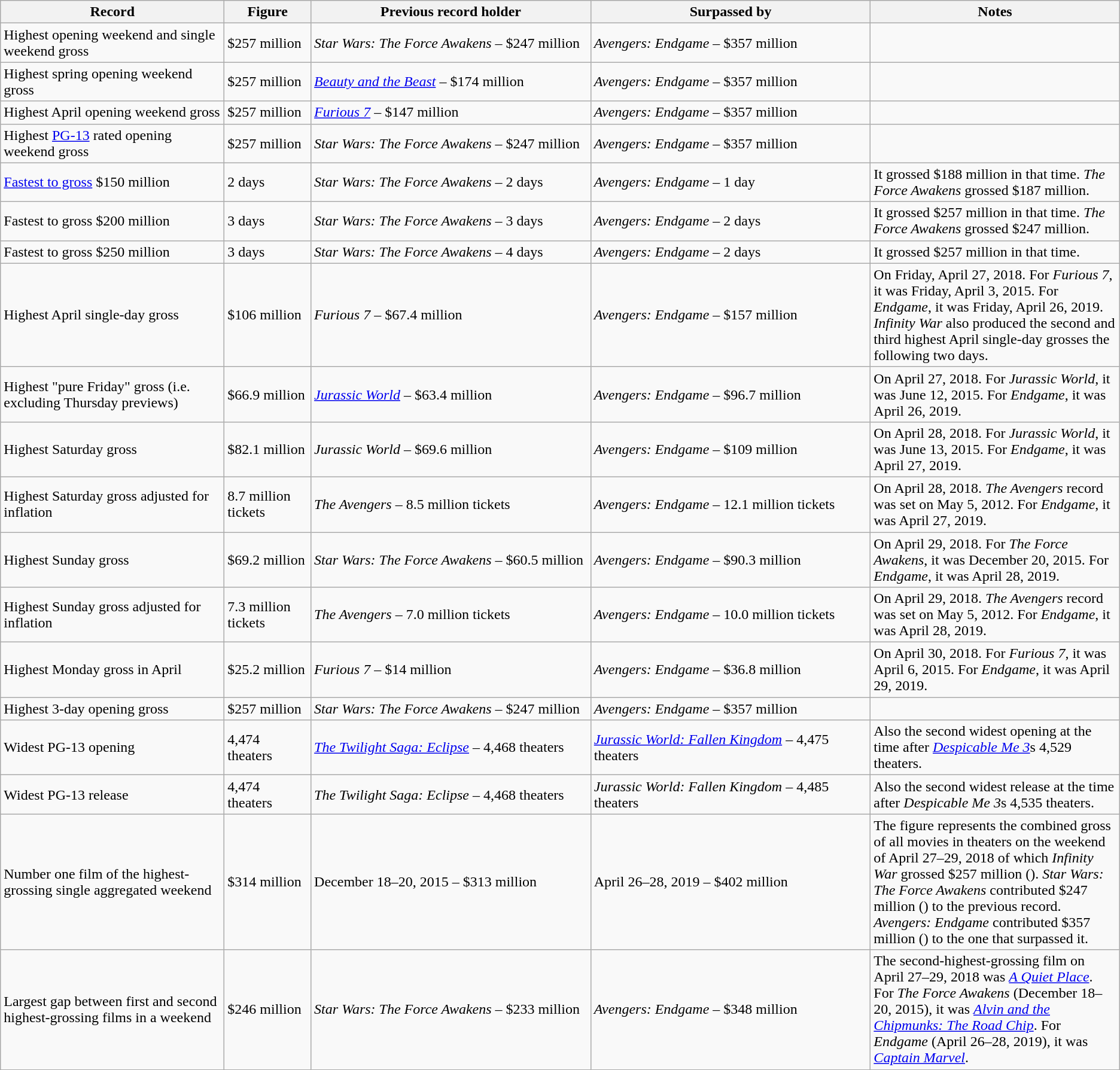<table class="wikitable">
<tr>
<th width=20%>Record</th>
<th>Figure</th>
<th width=25%>Previous record holder</th>
<th width=25%>Surpassed by</th>
<th>Notes</th>
</tr>
<tr>
<td>Highest opening weekend and single weekend gross</td>
<td>$257 million</td>
<td><em>Star Wars: The Force Awakens</em> – $247 million</td>
<td><em>Avengers: Endgame</em> – $357 million</td>
<td></td>
</tr>
<tr>
<td>Highest spring opening weekend gross</td>
<td>$257 million</td>
<td><em><a href='#'>Beauty and the Beast</a></em> – $174 million</td>
<td><em>Avengers: Endgame</em> – $357 million</td>
<td></td>
</tr>
<tr>
<td>Highest April opening weekend gross</td>
<td>$257 million</td>
<td><em><a href='#'>Furious 7</a></em> – $147 million</td>
<td><em>Avengers: Endgame</em> – $357 million</td>
<td></td>
</tr>
<tr>
<td>Highest <a href='#'>PG-13</a> rated opening weekend gross</td>
<td>$257 million</td>
<td><em>Star Wars: The Force Awakens</em> – $247 million</td>
<td><em>Avengers: Endgame</em> – $357 million</td>
<td></td>
</tr>
<tr>
<td><a href='#'>Fastest to gross</a> $150 million</td>
<td>2 days</td>
<td><em>Star Wars: The Force Awakens</em> – 2 days</td>
<td><em>Avengers: Endgame</em> – 1 day</td>
<td>It grossed $188 million in that time. <em>The Force Awakens</em> grossed $187 million.</td>
</tr>
<tr>
<td>Fastest to gross $200 million</td>
<td>3 days</td>
<td><em>Star Wars: The Force Awakens</em> – 3 days</td>
<td><em>Avengers: Endgame</em> – 2 days</td>
<td>It grossed $257 million in that time. <em>The Force Awakens</em> grossed $247 million.</td>
</tr>
<tr>
<td>Fastest to gross $250 million</td>
<td>3 days</td>
<td><em>Star Wars: The Force Awakens</em> – 4 days</td>
<td><em>Avengers: Endgame</em> – 2 days</td>
<td>It grossed $257 million in that time.</td>
</tr>
<tr>
<td>Highest April single-day gross</td>
<td>$106 million</td>
<td><em>Furious 7</em> – $67.4 million</td>
<td><em>Avengers: Endgame</em> – $157 million</td>
<td>On Friday, April 27, 2018. For <em>Furious 7</em>, it was Friday, April 3, 2015. For <em>Endgame</em>, it was Friday, April 26, 2019. <em>Infinity War</em> also produced the second and third highest April single-day grosses the following two days.</td>
</tr>
<tr>
<td>Highest "pure Friday" gross (i.e. excluding Thursday previews)</td>
<td>$66.9 million</td>
<td><em><a href='#'>Jurassic World</a></em> – $63.4 million</td>
<td><em>Avengers: Endgame</em> – $96.7 million</td>
<td>On April 27, 2018. For <em>Jurassic World</em>, it was June 12, 2015. For <em>Endgame</em>, it was April 26, 2019.</td>
</tr>
<tr>
<td>Highest Saturday gross</td>
<td>$82.1 million</td>
<td><em>Jurassic World</em> – $69.6 million</td>
<td><em>Avengers: Endgame</em> – $109 million</td>
<td>On April 28, 2018. For <em>Jurassic World</em>, it was June 13, 2015. For <em>Endgame</em>, it was April 27, 2019.</td>
</tr>
<tr>
<td>Highest Saturday gross adjusted for inflation</td>
<td> 8.7 million tickets</td>
<td><em>The Avengers</em> –  8.5 million tickets</td>
<td><em>Avengers: Endgame</em> –  12.1 million tickets</td>
<td>On April 28, 2018. <em>The Avengers</em> record was set on May 5, 2012. For <em>Endgame</em>, it was April 27, 2019.</td>
</tr>
<tr>
<td>Highest Sunday gross</td>
<td>$69.2 million</td>
<td><em>Star Wars: The Force Awakens</em> – $60.5 million</td>
<td><em>Avengers: Endgame</em> – $90.3 million</td>
<td>On April 29, 2018. For <em>The Force Awakens</em>, it was December 20, 2015. For <em>Endgame</em>, it was April 28, 2019.</td>
</tr>
<tr>
<td>Highest Sunday gross adjusted for inflation</td>
<td> 7.3 million tickets</td>
<td><em>The Avengers</em> –  7.0 million tickets</td>
<td><em>Avengers: Endgame</em> –  10.0 million tickets</td>
<td>On April 29, 2018. <em>The Avengers</em> record was set on May 5, 2012. For <em>Endgame</em>, it was April 28, 2019.</td>
</tr>
<tr>
<td>Highest Monday gross in April</td>
<td>$25.2 million</td>
<td><em>Furious 7 –</em> $14 million</td>
<td><em>Avengers: Endgame</em> – $36.8 million</td>
<td>On April 30, 2018. For <em>Furious 7</em>, it was April 6, 2015. For <em>Endgame</em>, it was April 29, 2019.</td>
</tr>
<tr>
<td>Highest 3-day opening gross</td>
<td>$257 million</td>
<td><em>Star Wars: The Force Awakens</em> – $247 million</td>
<td><em>Avengers: Endgame</em> – $357 million</td>
<td></td>
</tr>
<tr>
<td>Widest PG-13 opening</td>
<td>4,474 theaters</td>
<td><em><a href='#'>The Twilight Saga: Eclipse</a></em> – 4,468 theaters</td>
<td><em><a href='#'>Jurassic World: Fallen Kingdom</a></em> – 4,475 theaters</td>
<td>Also the second widest opening at the time after <em><a href='#'>Despicable Me 3</a></em>s 4,529 theaters.</td>
</tr>
<tr>
<td>Widest PG-13 release</td>
<td>4,474 theaters</td>
<td><em>The Twilight Saga: Eclipse</em> – 4,468 theaters</td>
<td><em>Jurassic World: Fallen Kingdom</em> – 4,485 theaters</td>
<td>Also the second widest release at the time after <em>Despicable Me 3</em>s 4,535 theaters.</td>
</tr>
<tr>
<td>Number one film of the highest-grossing single aggregated weekend</td>
<td>$314 million</td>
<td>December 18–20, 2015 – $313 million</td>
<td>April 26–28, 2019 – $402 million</td>
<td>The figure represents the combined gross of all movies in theaters on the weekend of April 27–29, 2018 of which <em>Infinity War</em> grossed $257 million (). <em>Star Wars: The Force Awakens</em> contributed $247 million () to the previous record. <em>Avengers: Endgame</em> contributed $357 million () to the one that surpassed it.</td>
</tr>
<tr>
<td>Largest gap between first and second highest-grossing films in a weekend</td>
<td>$246 million</td>
<td><em>Star Wars: The Force Awakens</em> – $233 million</td>
<td><em>Avengers: Endgame</em> – $348 million</td>
<td>The second-highest-grossing film on April 27–29, 2018 was <em><a href='#'>A Quiet Place</a></em>. For <em>The Force Awakens</em> (December 18–20, 2015), it was <em><a href='#'>Alvin and the Chipmunks: The Road Chip</a></em>. For <em>Endgame</em> (April 26–28, 2019), it was <em><a href='#'>Captain Marvel</a></em>.</td>
</tr>
</table>
